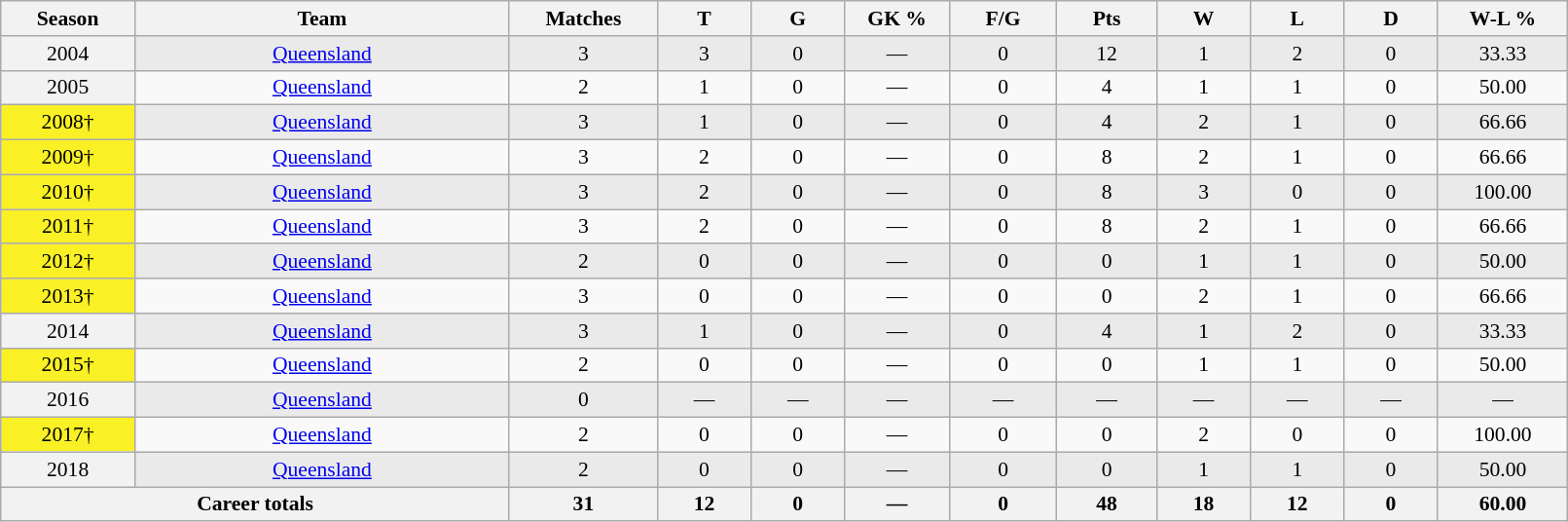<table class="wikitable sortable"  style="font-size:90%; text-align:center; width:85%;">
<tr>
<th width=2%>Season</th>
<th width=8%>Team</th>
<th width=2%>Matches</th>
<th width=2%>T</th>
<th width=2%>G</th>
<th width=2%>GK %</th>
<th width=2%>F/G</th>
<th width=2%>Pts</th>
<th width=2%>W</th>
<th width=2%>L</th>
<th width=2%>D</th>
<th width=2%>W-L %</th>
</tr>
<tr style="background:#eaeaea;">
<th scope="row" style="text-align:center; font-weight:normal">2004</th>
<td style="text-align:center;"><a href='#'>Queensland</a></td>
<td>3</td>
<td>3</td>
<td>0</td>
<td>—</td>
<td>0</td>
<td>12</td>
<td>1</td>
<td>2</td>
<td>0</td>
<td>33.33</td>
</tr>
<tr>
<th scope="row" style="text-align:center; font-weight:normal">2005</th>
<td style="text-align:center;"><a href='#'>Queensland</a></td>
<td>2</td>
<td>1</td>
<td>0</td>
<td>—</td>
<td>0</td>
<td>4</td>
<td>1</td>
<td>1</td>
<td>0</td>
<td>50.00</td>
</tr>
<tr style="background:#eaeaea;">
<th scope="row" style="text-align:center;background:#f9f025; font-weight:normal">2008†</th>
<td style="text-align:center;"><a href='#'>Queensland</a></td>
<td>3</td>
<td>1</td>
<td>0</td>
<td>—</td>
<td>0</td>
<td>4</td>
<td>2</td>
<td>1</td>
<td>0</td>
<td>66.66</td>
</tr>
<tr>
<th scope="row" style="text-align:center;background:#f9f025; font-weight:normal">2009†</th>
<td style="text-align:center;"><a href='#'>Queensland</a></td>
<td>3</td>
<td>2</td>
<td>0</td>
<td>—</td>
<td>0</td>
<td>8</td>
<td>2</td>
<td>1</td>
<td>0</td>
<td>66.66</td>
</tr>
<tr style="background:#eaeaea;">
<th scope="row" style="text-align:center;background:#f9f025; font-weight:normal">2010†</th>
<td style="text-align:center;"><a href='#'>Queensland</a></td>
<td>3</td>
<td>2</td>
<td>0</td>
<td>—</td>
<td>0</td>
<td>8</td>
<td>3</td>
<td>0</td>
<td>0</td>
<td>100.00</td>
</tr>
<tr>
<th scope="row" style="text-align:center;background:#f9f025; font-weight:normal">2011†</th>
<td style="text-align:center;"><a href='#'>Queensland</a></td>
<td>3</td>
<td>2</td>
<td>0</td>
<td>—</td>
<td>0</td>
<td>8</td>
<td>2</td>
<td>1</td>
<td>0</td>
<td>66.66</td>
</tr>
<tr style="background:#eaeaea;">
<th scope="row" style="text-align:center;background:#f9f025; font-weight:normal">2012†</th>
<td style="text-align:center;"><a href='#'>Queensland</a></td>
<td>2</td>
<td>0</td>
<td>0</td>
<td>—</td>
<td>0</td>
<td>0</td>
<td>1</td>
<td>1</td>
<td>0</td>
<td>50.00</td>
</tr>
<tr>
<th scope="row" style="text-align:center;background:#f9f025; font-weight:normal">2013†</th>
<td style="text-align:center;"><a href='#'>Queensland</a></td>
<td>3</td>
<td>0</td>
<td>0</td>
<td>—</td>
<td>0</td>
<td>0</td>
<td>2</td>
<td>1</td>
<td>0</td>
<td>66.66</td>
</tr>
<tr style="background:#eaeaea;">
<th scope="row" style="text-align:center; font-weight:normal">2014</th>
<td style="text-align:center;"><a href='#'>Queensland</a></td>
<td>3</td>
<td>1</td>
<td>0</td>
<td>—</td>
<td>0</td>
<td>4</td>
<td>1</td>
<td>2</td>
<td>0</td>
<td>33.33</td>
</tr>
<tr>
<th scope="row" style="text-align:center;background:#f9f025; font-weight:normal">2015†</th>
<td style="text-align:center;"><a href='#'>Queensland</a></td>
<td>2</td>
<td>0</td>
<td>0</td>
<td>—</td>
<td>0</td>
<td>0</td>
<td>1</td>
<td>1</td>
<td>0</td>
<td>50.00</td>
</tr>
<tr style="background:#eaeaea;">
<th scope="row" style="text-align:center; font-weight:normal">2016</th>
<td style="text-align:center;"><a href='#'>Queensland</a></td>
<td>0</td>
<td>—</td>
<td>—</td>
<td>—</td>
<td>—</td>
<td>—</td>
<td>—</td>
<td>—</td>
<td>—</td>
<td>—</td>
</tr>
<tr>
<th scope="row" style="text-align:center;background:#f9f025; font-weight:normal">2017†</th>
<td style="text-align:center;"><a href='#'>Queensland</a></td>
<td>2</td>
<td>0</td>
<td>0</td>
<td>—</td>
<td>0</td>
<td>0</td>
<td>2</td>
<td>0</td>
<td>0</td>
<td>100.00</td>
</tr>
<tr style="background:#eaeaea;">
<th scope="row" style="text-align:center; font-weight:normal">2018</th>
<td style="text-align:center;"><a href='#'>Queensland</a></td>
<td>2</td>
<td>0</td>
<td>0</td>
<td>—</td>
<td>0</td>
<td>0</td>
<td>1</td>
<td>1</td>
<td>0</td>
<td>50.00</td>
</tr>
<tr>
<th colspan=2>Career totals</th>
<th>31</th>
<th>12</th>
<th>0</th>
<th>—</th>
<th>0</th>
<th>48</th>
<th>18</th>
<th>12</th>
<th>0</th>
<th>60.00</th>
</tr>
</table>
